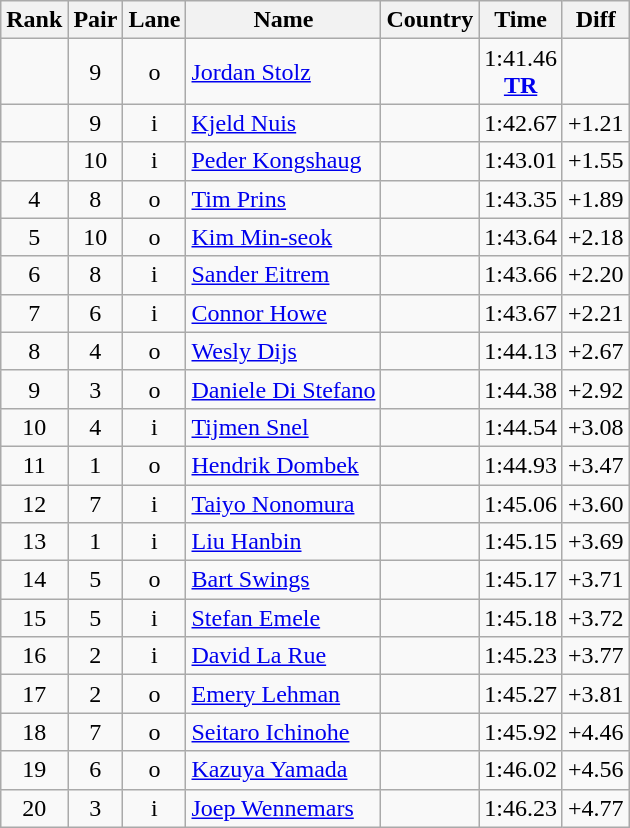<table class="wikitable sortable" style="text-align:center">
<tr>
<th>Rank</th>
<th>Pair</th>
<th>Lane</th>
<th>Name</th>
<th>Country</th>
<th>Time</th>
<th>Diff</th>
</tr>
<tr>
<td></td>
<td>9</td>
<td>o</td>
<td align=left><a href='#'>Jordan Stolz</a></td>
<td align=left></td>
<td>1:41.46<br><strong><a href='#'>TR</a></strong></td>
<td></td>
</tr>
<tr>
<td></td>
<td>9</td>
<td>i</td>
<td align=left><a href='#'>Kjeld Nuis</a></td>
<td align=left></td>
<td>1:42.67</td>
<td>+1.21</td>
</tr>
<tr>
<td></td>
<td>10</td>
<td>i</td>
<td align=left><a href='#'>Peder Kongshaug</a></td>
<td align=left></td>
<td>1:43.01</td>
<td>+1.55</td>
</tr>
<tr>
<td>4</td>
<td>8</td>
<td>o</td>
<td align=left><a href='#'>Tim Prins</a></td>
<td align=left></td>
<td>1:43.35</td>
<td>+1.89</td>
</tr>
<tr>
<td>5</td>
<td>10</td>
<td>o</td>
<td align=left><a href='#'>Kim Min-seok</a></td>
<td align=left></td>
<td>1:43.64</td>
<td>+2.18</td>
</tr>
<tr>
<td>6</td>
<td>8</td>
<td>i</td>
<td align=left><a href='#'>Sander Eitrem</a></td>
<td align=left></td>
<td>1:43.66</td>
<td>+2.20</td>
</tr>
<tr>
<td>7</td>
<td>6</td>
<td>i</td>
<td align=left><a href='#'>Connor Howe</a></td>
<td align=left></td>
<td>1:43.67</td>
<td>+2.21</td>
</tr>
<tr>
<td>8</td>
<td>4</td>
<td>o</td>
<td align=left><a href='#'>Wesly Dijs</a></td>
<td align=left></td>
<td>1:44.13</td>
<td>+2.67</td>
</tr>
<tr>
<td>9</td>
<td>3</td>
<td>o</td>
<td align=left><a href='#'>Daniele Di Stefano</a></td>
<td align=left></td>
<td>1:44.38</td>
<td>+2.92</td>
</tr>
<tr>
<td>10</td>
<td>4</td>
<td>i</td>
<td align=left><a href='#'>Tijmen Snel</a></td>
<td align=left></td>
<td>1:44.54</td>
<td>+3.08</td>
</tr>
<tr>
<td>11</td>
<td>1</td>
<td>o</td>
<td align=left><a href='#'>Hendrik Dombek</a></td>
<td align=left></td>
<td>1:44.93</td>
<td>+3.47</td>
</tr>
<tr>
<td>12</td>
<td>7</td>
<td>i</td>
<td align=left><a href='#'>Taiyo Nonomura</a></td>
<td align=left></td>
<td>1:45.06</td>
<td>+3.60</td>
</tr>
<tr>
<td>13</td>
<td>1</td>
<td>i</td>
<td align=left><a href='#'>Liu Hanbin</a></td>
<td align=left></td>
<td>1:45.15</td>
<td>+3.69</td>
</tr>
<tr>
<td>14</td>
<td>5</td>
<td>o</td>
<td align=left><a href='#'>Bart Swings</a></td>
<td align=left></td>
<td>1:45.17</td>
<td>+3.71</td>
</tr>
<tr>
<td>15</td>
<td>5</td>
<td>i</td>
<td align=left><a href='#'>Stefan Emele</a></td>
<td align=left></td>
<td>1:45.18</td>
<td>+3.72</td>
</tr>
<tr>
<td>16</td>
<td>2</td>
<td>i</td>
<td align=left><a href='#'>David La Rue</a></td>
<td align=left></td>
<td>1:45.23</td>
<td>+3.77</td>
</tr>
<tr>
<td>17</td>
<td>2</td>
<td>o</td>
<td align=left><a href='#'>Emery Lehman</a></td>
<td align=left></td>
<td>1:45.27</td>
<td>+3.81</td>
</tr>
<tr>
<td>18</td>
<td>7</td>
<td>o</td>
<td align=left><a href='#'>Seitaro Ichinohe</a></td>
<td align=left></td>
<td>1:45.92</td>
<td>+4.46</td>
</tr>
<tr>
<td>19</td>
<td>6</td>
<td>o</td>
<td align=left><a href='#'>Kazuya Yamada</a></td>
<td align=left></td>
<td>1:46.02</td>
<td>+4.56</td>
</tr>
<tr>
<td>20</td>
<td>3</td>
<td>i</td>
<td align=left><a href='#'>Joep Wennemars</a></td>
<td align=left></td>
<td>1:46.23</td>
<td>+4.77</td>
</tr>
</table>
